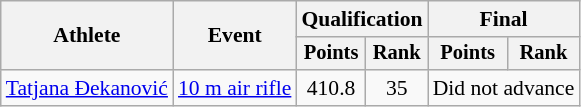<table class="wikitable" style="font-size:90%">
<tr>
<th rowspan="2">Athlete</th>
<th rowspan="2">Event</th>
<th colspan=2>Qualification</th>
<th colspan=2>Final</th>
</tr>
<tr style="font-size:95%">
<th>Points</th>
<th>Rank</th>
<th>Points</th>
<th>Rank</th>
</tr>
<tr align=center>
<td align=left><a href='#'>Tatjana Đekanović</a></td>
<td align=left><a href='#'>10 m air rifle</a></td>
<td>410.8</td>
<td>35</td>
<td colspan=2>Did not advance</td>
</tr>
</table>
